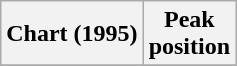<table class="wikitable plainrowheaders" style="text-align:center">
<tr>
<th scope="col">Chart (1995)</th>
<th scope="col">Peak<br>position</th>
</tr>
<tr>
</tr>
</table>
